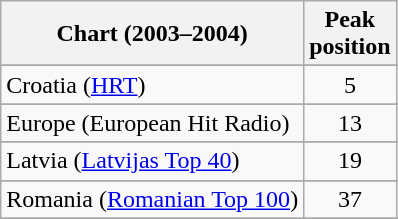<table class="wikitable sortable">
<tr>
<th>Chart (2003–2004)</th>
<th>Peak<br>position</th>
</tr>
<tr>
</tr>
<tr>
</tr>
<tr>
</tr>
<tr>
</tr>
<tr>
<td>Croatia (<a href='#'>HRT</a>)</td>
<td align="center">5</td>
</tr>
<tr>
</tr>
<tr>
<td>Europe (European Hit Radio)</td>
<td align="center">13</td>
</tr>
<tr>
</tr>
<tr>
</tr>
<tr>
</tr>
<tr>
</tr>
<tr>
<td>Latvia (<a href='#'>Latvijas Top 40</a>)</td>
<td align="center">19</td>
</tr>
<tr>
</tr>
<tr>
</tr>
<tr>
</tr>
<tr>
<td>Romania (<a href='#'>Romanian Top 100</a>)</td>
<td style="text-align:center;">37</td>
</tr>
<tr>
</tr>
<tr>
</tr>
<tr>
</tr>
<tr>
</tr>
<tr>
</tr>
<tr>
</tr>
</table>
